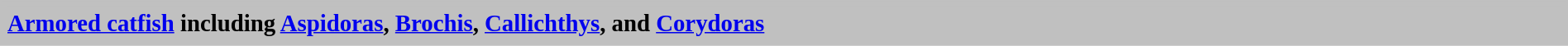<table cellspacing="4" width="100%" style="border:1px solid #C0C0C0; background:silver">
<tr>
<td height="25px" style="font-size:120%; text-align:left; background:silver"><strong><a href='#'>Armored catfish</a> including <a href='#'>Aspidoras</a>, <a href='#'>Brochis</a>, <a href='#'>Callichthys</a>, and <a href='#'>Corydoras</a></strong></td>
</tr>
</table>
